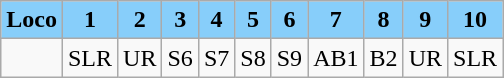<table class="wikitable plainrowheaders unsortable" style="text-align:center">
<tr>
<th scope="col" rowspan="1" style="background:lightskyblue;">Loco</th>
<th scope="col" rowspan="1" style="background:lightskyblue;">1</th>
<th scope="col" rowspan="1" style="background:lightskyblue;">2</th>
<th scope="col" rowspan="1" style="background:lightskyblue;">3</th>
<th scope="col" rowspan="1" style="background:lightskyblue;">4</th>
<th scope="col" rowspan="1" style="background:lightskyblue;">5</th>
<th scope="col" rowspan="1" style="background:lightskyblue;">6</th>
<th scope="col" rowspan="1" style="background:lightskyblue;">7</th>
<th scope="col" rowspan="1" style="background:lightskyblue;">8</th>
<th scope="col" rowspan="1" style="background:lightskyblue;">9</th>
<th scope="col" rowspan="1" style="background:lightskyblue;">10</th>
</tr>
<tr>
<td></td>
<td>SLR</td>
<td>UR</td>
<td>S6</td>
<td>S7</td>
<td>S8</td>
<td>S9</td>
<td>AB1</td>
<td>B2</td>
<td>UR</td>
<td>SLR</td>
</tr>
</table>
